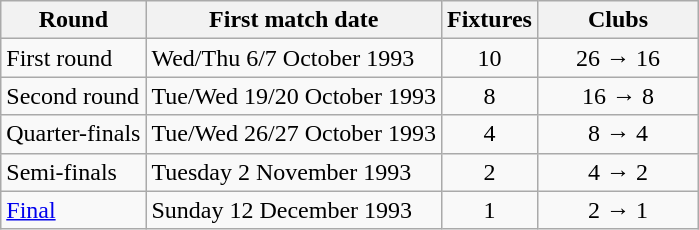<table class="wikitable">
<tr>
<th>Round</th>
<th>First match date</th>
<th>Fixtures</th>
<th width=100>Clubs</th>
</tr>
<tr align=center>
<td align=left>First round</td>
<td align=left>Wed/Thu 6/7 October 1993</td>
<td>10</td>
<td>26 → 16</td>
</tr>
<tr align=center>
<td align=left>Second round</td>
<td align=left>Tue/Wed 19/20 October 1993</td>
<td>8</td>
<td>16 → 8</td>
</tr>
<tr align=center>
<td align=left>Quarter-finals</td>
<td align=left>Tue/Wed 26/27 October 1993</td>
<td>4</td>
<td>8 → 4</td>
</tr>
<tr align=center>
<td align=left>Semi-finals</td>
<td align=left>Tuesday 2 November 1993</td>
<td>2</td>
<td>4 → 2</td>
</tr>
<tr align=center>
<td align=left><a href='#'>Final</a></td>
<td align=left>Sunday 12 December 1993</td>
<td>1</td>
<td>2 → 1</td>
</tr>
</table>
